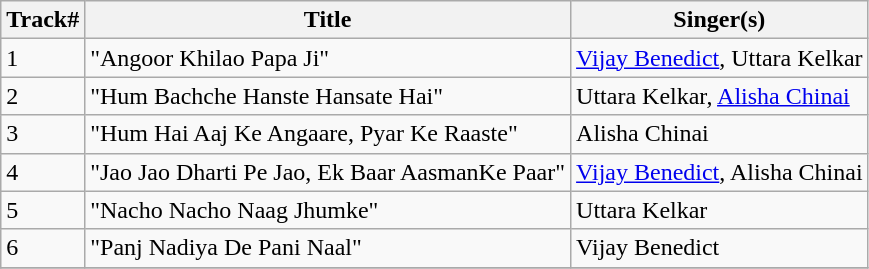<table class="wikitable">
<tr>
<th>Track#</th>
<th>Title</th>
<th>Singer(s)</th>
</tr>
<tr>
<td>1</td>
<td>"Angoor Khilao Papa Ji"</td>
<td><a href='#'>Vijay Benedict</a>, Uttara Kelkar</td>
</tr>
<tr>
<td>2</td>
<td>"Hum Bachche Hanste Hansate Hai"</td>
<td>Uttara Kelkar, <a href='#'>Alisha Chinai</a></td>
</tr>
<tr>
<td>3</td>
<td>"Hum Hai Aaj Ke Angaare, Pyar Ke Raaste"</td>
<td>Alisha Chinai</td>
</tr>
<tr>
<td>4</td>
<td>"Jao Jao Dharti Pe Jao, Ek Baar AasmanKe Paar"</td>
<td><a href='#'>Vijay Benedict</a>, Alisha Chinai</td>
</tr>
<tr>
<td>5</td>
<td>"Nacho Nacho Naag Jhumke"</td>
<td>Uttara Kelkar</td>
</tr>
<tr>
<td>6</td>
<td>"Panj Nadiya De Pani Naal"</td>
<td>Vijay Benedict</td>
</tr>
<tr>
</tr>
</table>
